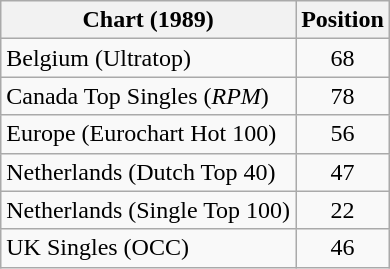<table class="wikitable sortable">
<tr>
<th>Chart (1989)</th>
<th>Position</th>
</tr>
<tr>
<td>Belgium (Ultratop)</td>
<td align="center">68</td>
</tr>
<tr>
<td>Canada Top Singles (<em>RPM</em>)</td>
<td align="center">78</td>
</tr>
<tr>
<td>Europe (Eurochart Hot 100)</td>
<td align="center">56</td>
</tr>
<tr>
<td>Netherlands (Dutch Top 40)</td>
<td align="center">47</td>
</tr>
<tr>
<td>Netherlands (Single Top 100)</td>
<td align="center">22</td>
</tr>
<tr>
<td>UK Singles (OCC)</td>
<td align="center">46</td>
</tr>
</table>
